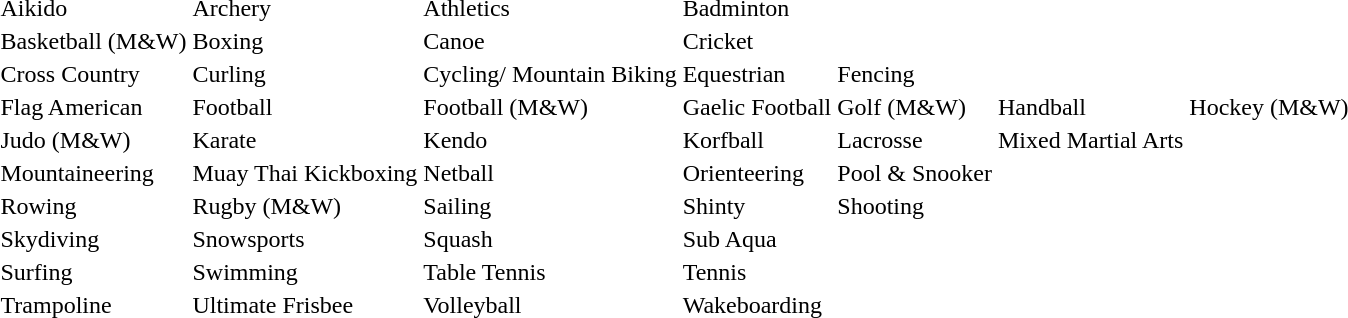<table>
<tr>
<td>Aikido</td>
<td>Archery</td>
<td>Athletics</td>
<td>Badminton</td>
</tr>
<tr>
<td>Basketball (M&W)</td>
<td>Boxing</td>
<td>Canoe</td>
<td>Cricket</td>
</tr>
<tr>
<td>Cross Country</td>
<td>Curling</td>
<td>Cycling/ Mountain Biking</td>
<td>Equestrian</td>
<td>Fencing</td>
</tr>
<tr>
<td>Flag American</td>
<td>Football</td>
<td>Football (M&W)</td>
<td>Gaelic Football</td>
<td>Golf (M&W)</td>
<td>Handball</td>
<td>Hockey (M&W)</td>
</tr>
<tr>
<td>Judo (M&W)</td>
<td>Karate</td>
<td>Kendo</td>
<td>Korfball</td>
<td>Lacrosse</td>
<td>Mixed Martial Arts</td>
</tr>
<tr>
<td>Mountaineering</td>
<td>Muay Thai Kickboxing</td>
<td>Netball</td>
<td>Orienteering</td>
<td>Pool & Snooker</td>
<td></td>
</tr>
<tr>
<td>Rowing</td>
<td>Rugby (M&W)</td>
<td>Sailing</td>
<td>Shinty</td>
<td>Shooting</td>
</tr>
<tr>
<td>Skydiving</td>
<td>Snowsports</td>
<td>Squash</td>
<td>Sub Aqua</td>
</tr>
<tr>
<td>Surfing</td>
<td>Swimming</td>
<td>Table Tennis</td>
<td>Tennis</td>
</tr>
<tr>
<td>Trampoline</td>
<td>Ultimate Frisbee</td>
<td>Volleyball</td>
<td>Wakeboarding</td>
</tr>
</table>
